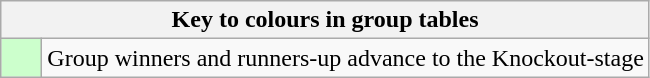<table class="wikitable" style="text-align: center;">
<tr>
<th colspan=2>Key to colours in group tables</th>
</tr>
<tr>
<td style="background:#ccffcc; width: 20px;"></td>
<td style="text-align:left">Group winners and runners-up advance to the Knockout-stage</td>
</tr>
</table>
